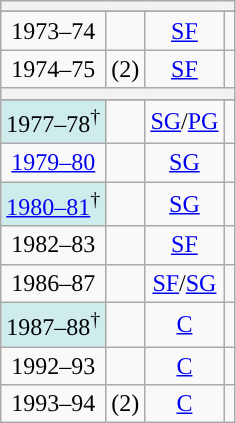<table class= "wikitable">
<tr style="text-align:center;">
<th colspan="4"><a href='#'></a></th>
</tr>
<tr align=center>
</tr>
<tr align=center>
<td>1973–74</td>
<td></td>
<td><a href='#'>SF</a></td>
<td></td>
</tr>
<tr align=center>
<td>1974–75</td>
<td> (2)</td>
<td><a href='#'>SF</a></td>
<td></td>
</tr>
<tr style="text-align:center;">
<th colspan="4"><a href='#'></a></th>
</tr>
<tr align=center>
</tr>
<tr align=center>
<td style="background:#cfecec;">1977–78<sup>†</sup></td>
<td></td>
<td><a href='#'>SG</a>/<a href='#'>PG</a></td>
<td></td>
</tr>
<tr align=center>
<td><a href='#'>1979–80</a></td>
<td></td>
<td><a href='#'>SG</a></td>
<td></td>
</tr>
<tr align=center>
<td style="background:#cfecec;"><a href='#'>1980–81</a><sup>†</sup></td>
<td></td>
<td><a href='#'>SG</a></td>
<td></td>
</tr>
<tr align=center>
<td>1982–83</td>
<td></td>
<td><a href='#'>SF</a></td>
<td></td>
</tr>
<tr align=center>
<td>1986–87</td>
<td></td>
<td><a href='#'>SF</a>/<a href='#'>SG</a></td>
<td></td>
</tr>
<tr align=center>
<td style="background:#cfecec;">1987–88<sup>†</sup></td>
<td></td>
<td><a href='#'>C</a></td>
<td></td>
</tr>
<tr align=center>
<td>1992–93</td>
<td></td>
<td><a href='#'>C</a></td>
<td></td>
</tr>
<tr align=center>
<td>1993–94</td>
<td> (2)</td>
<td><a href='#'>C</a></td>
<td></td>
</tr>
</table>
